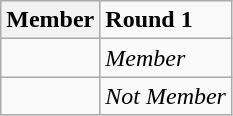<table class="wikitable collapsible">
<tr>
<th>Member</th>
<td><strong>Round 1</strong></td>
</tr>
<tr>
<td></td>
<td><em>Member</em></td>
</tr>
<tr>
<td></td>
<td><em>Not Member</em></td>
</tr>
</table>
